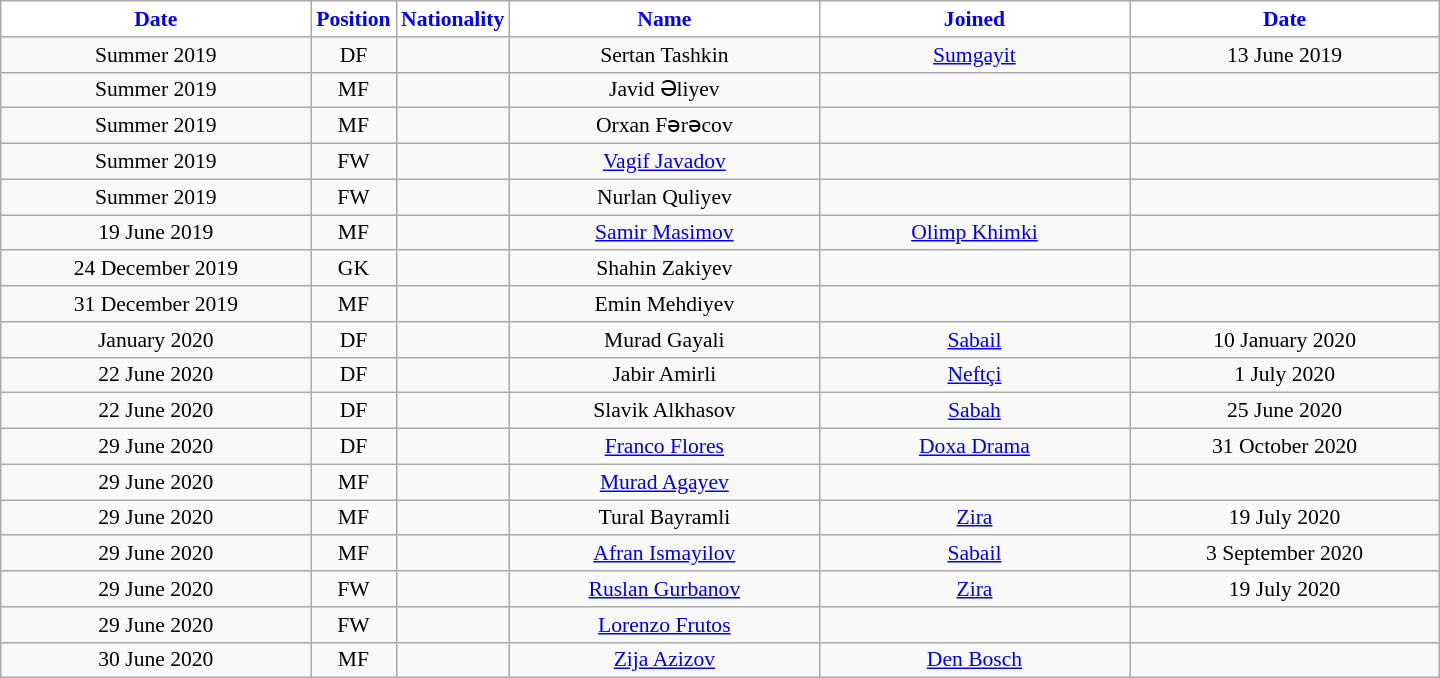<table class="wikitable"  style="text-align:center; font-size:90%; ">
<tr>
<th style="background:white; color:blue; width:200px;">Date</th>
<th style="background:white; color:blue; width:50px;">Position</th>
<th style="background:white; color:blue; width:50px;">Nationality</th>
<th style="background:white; color:blue; width:200px;">Name</th>
<th style="background:white; color:blue; width:200px;">Joined</th>
<th style="background:white; color:blue; width:200px;">Date</th>
</tr>
<tr>
<td>Summer 2019</td>
<td>DF</td>
<td></td>
<td>Sertan Tashkin</td>
<td><a href='#'>Sumgayit</a></td>
<td>13 June 2019</td>
</tr>
<tr>
<td>Summer 2019</td>
<td>MF</td>
<td></td>
<td>Javid Əliyev</td>
<td></td>
<td></td>
</tr>
<tr>
<td>Summer 2019</td>
<td>MF</td>
<td></td>
<td>Orxan Fərəcov</td>
<td></td>
<td></td>
</tr>
<tr>
<td>Summer 2019</td>
<td>FW</td>
<td></td>
<td><a href='#'>Vagif Javadov</a></td>
<td></td>
<td></td>
</tr>
<tr>
<td>Summer 2019</td>
<td>FW</td>
<td></td>
<td>Nurlan Quliyev</td>
<td></td>
<td></td>
</tr>
<tr>
<td>19 June 2019</td>
<td>MF</td>
<td></td>
<td><a href='#'>Samir Masimov</a></td>
<td><a href='#'>Olimp Khimki</a></td>
<td></td>
</tr>
<tr>
<td>24 December 2019</td>
<td>GK</td>
<td></td>
<td>Shahin Zakiyev</td>
<td></td>
<td></td>
</tr>
<tr>
<td>31 December 2019</td>
<td>MF</td>
<td></td>
<td>Emin Mehdiyev</td>
<td></td>
<td></td>
</tr>
<tr>
<td>January 2020</td>
<td>DF</td>
<td></td>
<td>Murad Gayali</td>
<td><a href='#'>Sabail</a></td>
<td>10 January 2020</td>
</tr>
<tr>
<td>22 June 2020</td>
<td>DF</td>
<td></td>
<td>Jabir Amirli</td>
<td><a href='#'>Neftçi</a></td>
<td>1 July 2020</td>
</tr>
<tr>
<td>22 June 2020</td>
<td>DF</td>
<td></td>
<td>Slavik Alkhasov</td>
<td><a href='#'>Sabah</a></td>
<td>25 June 2020</td>
</tr>
<tr>
<td>29 June 2020</td>
<td>DF</td>
<td></td>
<td><a href='#'>Franco Flores</a></td>
<td><a href='#'>Doxa Drama</a></td>
<td>31 October 2020</td>
</tr>
<tr>
<td>29 June 2020</td>
<td>MF</td>
<td></td>
<td><a href='#'>Murad Agayev</a></td>
<td></td>
<td></td>
</tr>
<tr>
<td>29 June 2020</td>
<td>MF</td>
<td></td>
<td>Tural Bayramli</td>
<td><a href='#'>Zira</a></td>
<td>19 July 2020</td>
</tr>
<tr>
<td>29 June 2020</td>
<td>MF</td>
<td></td>
<td><a href='#'>Afran Ismayilov</a></td>
<td><a href='#'>Sabail</a></td>
<td>3 September 2020</td>
</tr>
<tr>
<td>29 June 2020</td>
<td>FW</td>
<td></td>
<td><a href='#'>Ruslan Gurbanov</a></td>
<td><a href='#'>Zira</a></td>
<td>19 July 2020</td>
</tr>
<tr>
<td>29 June 2020</td>
<td>FW</td>
<td></td>
<td><a href='#'>Lorenzo Frutos</a></td>
<td></td>
<td></td>
</tr>
<tr>
<td>30 June 2020</td>
<td>MF</td>
<td></td>
<td><a href='#'>Zija Azizov</a></td>
<td><a href='#'>Den Bosch</a></td>
<td></td>
</tr>
</table>
